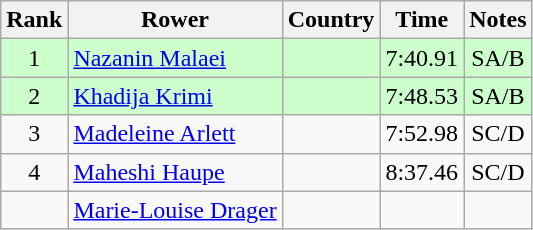<table class="wikitable" style="text-align:center">
<tr>
<th>Rank</th>
<th>Rower</th>
<th>Country</th>
<th>Time</th>
<th>Notes</th>
</tr>
<tr bgcolor=ccffcc>
<td>1</td>
<td align="left"><a href='#'>Nazanin Malaei</a></td>
<td align="left"></td>
<td>7:40.91</td>
<td>SA/B</td>
</tr>
<tr bgcolor=ccffcc>
<td>2</td>
<td align="left"><a href='#'>Khadija Krimi</a></td>
<td align="left"></td>
<td>7:48.53</td>
<td>SA/B</td>
</tr>
<tr>
<td>3</td>
<td align="left"><a href='#'>Madeleine Arlett</a></td>
<td align="left"></td>
<td>7:52.98</td>
<td>SC/D</td>
</tr>
<tr>
<td>4</td>
<td align="left"><a href='#'>Maheshi Haupe</a></td>
<td align="left"></td>
<td>8:37.46</td>
<td>SC/D</td>
</tr>
<tr>
<td></td>
<td align="left"><a href='#'>Marie-Louise Drager</a></td>
<td align="left"></td>
<td></td>
<td></td>
</tr>
</table>
